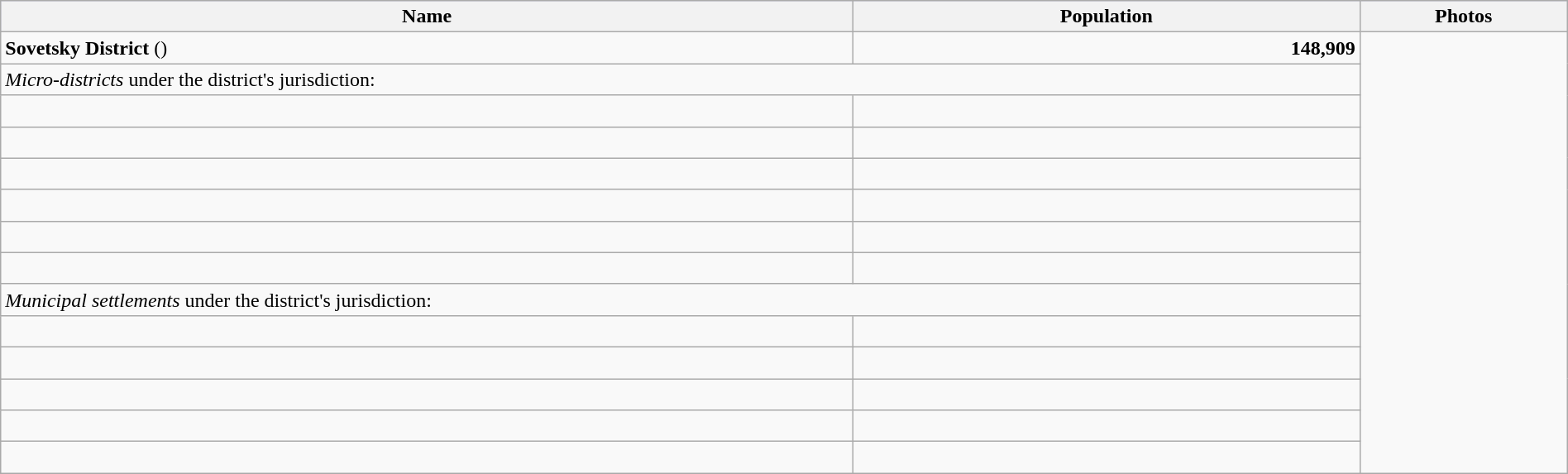<table width=100% class="wikitable">
<tr bgcolor="#CCCCFF" align="left">
<th>Name</th>
<th>Population</th>
<th>Photos</th>
</tr>
<tr valign="top">
<td><strong>Sovetsky District</strong> ()</td>
<td align="right"><strong>148,909</strong></td>
<td rowspan=14></td>
</tr>
<tr valign="top">
<td colspan=2><em>Micro-districts</em> under the district's jurisdiction:</td>
</tr>
<tr>
<td><br></td>
<td align="right"></td>
</tr>
<tr>
<td><br></td>
<td align="right"></td>
</tr>
<tr>
<td><br></td>
<td align="right"></td>
</tr>
<tr>
<td><br></td>
<td align="right"></td>
</tr>
<tr>
<td><br></td>
<td align="right"></td>
</tr>
<tr>
<td><br></td>
<td align="right"></td>
</tr>
<tr valign="top">
<td colspan=2><em>Municipal settlements</em> under the district's jurisdiction:</td>
</tr>
<tr>
<td><br></td>
<td align="right"></td>
</tr>
<tr>
<td><br></td>
<td align="right"></td>
</tr>
<tr>
<td><br></td>
<td align="right"></td>
</tr>
<tr>
<td><br></td>
<td align="right"></td>
</tr>
<tr>
<td><br></td>
<td align="right"></td>
</tr>
</table>
